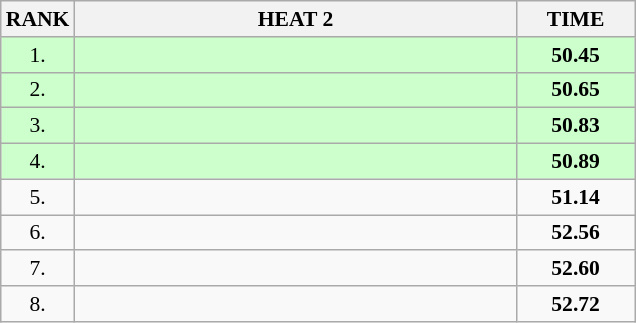<table class="wikitable" style="border-collapse: collapse; font-size: 90%;">
<tr>
<th>RANK</th>
<th style="width: 20em">HEAT 2</th>
<th style="width: 5em">TIME</th>
</tr>
<tr style="background:#ccffcc;">
<td align="center">1.</td>
<td></td>
<td align="center"><strong>50.45</strong></td>
</tr>
<tr style="background:#ccffcc;">
<td align="center">2.</td>
<td></td>
<td align="center"><strong>50.65</strong></td>
</tr>
<tr style="background:#ccffcc;">
<td align="center">3.</td>
<td></td>
<td align="center"><strong>50.83</strong></td>
</tr>
<tr style="background:#ccffcc;">
<td align="center">4.</td>
<td></td>
<td align="center"><strong>50.89</strong></td>
</tr>
<tr>
<td align="center">5.</td>
<td></td>
<td align="center"><strong>51.14</strong></td>
</tr>
<tr>
<td align="center">6.</td>
<td></td>
<td align="center"><strong>52.56</strong></td>
</tr>
<tr>
<td align="center">7.</td>
<td></td>
<td align="center"><strong>52.60</strong></td>
</tr>
<tr>
<td align="center">8.</td>
<td></td>
<td align="center"><strong>52.72</strong></td>
</tr>
</table>
